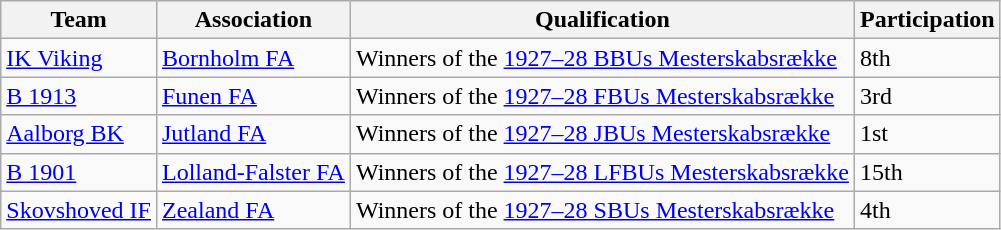<table class="wikitable">
<tr>
<th>Team</th>
<th>Association</th>
<th>Qualification</th>
<th>Participation</th>
</tr>
<tr>
<td><a href='#'>IK Viking</a></td>
<td><a href='#'>Bornholm FA</a></td>
<td>Winners of the <a href='#'>1927–28 BBUs Mesterskabsrække</a></td>
<td>8th </td>
</tr>
<tr>
<td><a href='#'>B 1913</a></td>
<td><a href='#'>Funen FA</a></td>
<td>Winners of the <a href='#'>1927–28 FBUs Mesterskabsrække</a></td>
<td>3rd </td>
</tr>
<tr>
<td><a href='#'>Aalborg BK</a></td>
<td><a href='#'>Jutland FA</a></td>
<td>Winners of the <a href='#'>1927–28 JBUs Mesterskabsrække</a></td>
<td>1st</td>
</tr>
<tr>
<td><a href='#'>B 1901</a></td>
<td><a href='#'>Lolland-Falster FA</a></td>
<td>Winners of the <a href='#'>1927–28 LFBUs Mesterskabsrække</a></td>
<td>15th </td>
</tr>
<tr>
<td><a href='#'>Skovshoved IF</a></td>
<td><a href='#'>Zealand FA</a></td>
<td>Winners of the <a href='#'>1927–28 SBUs Mesterskabsrække</a></td>
<td>4th </td>
</tr>
</table>
